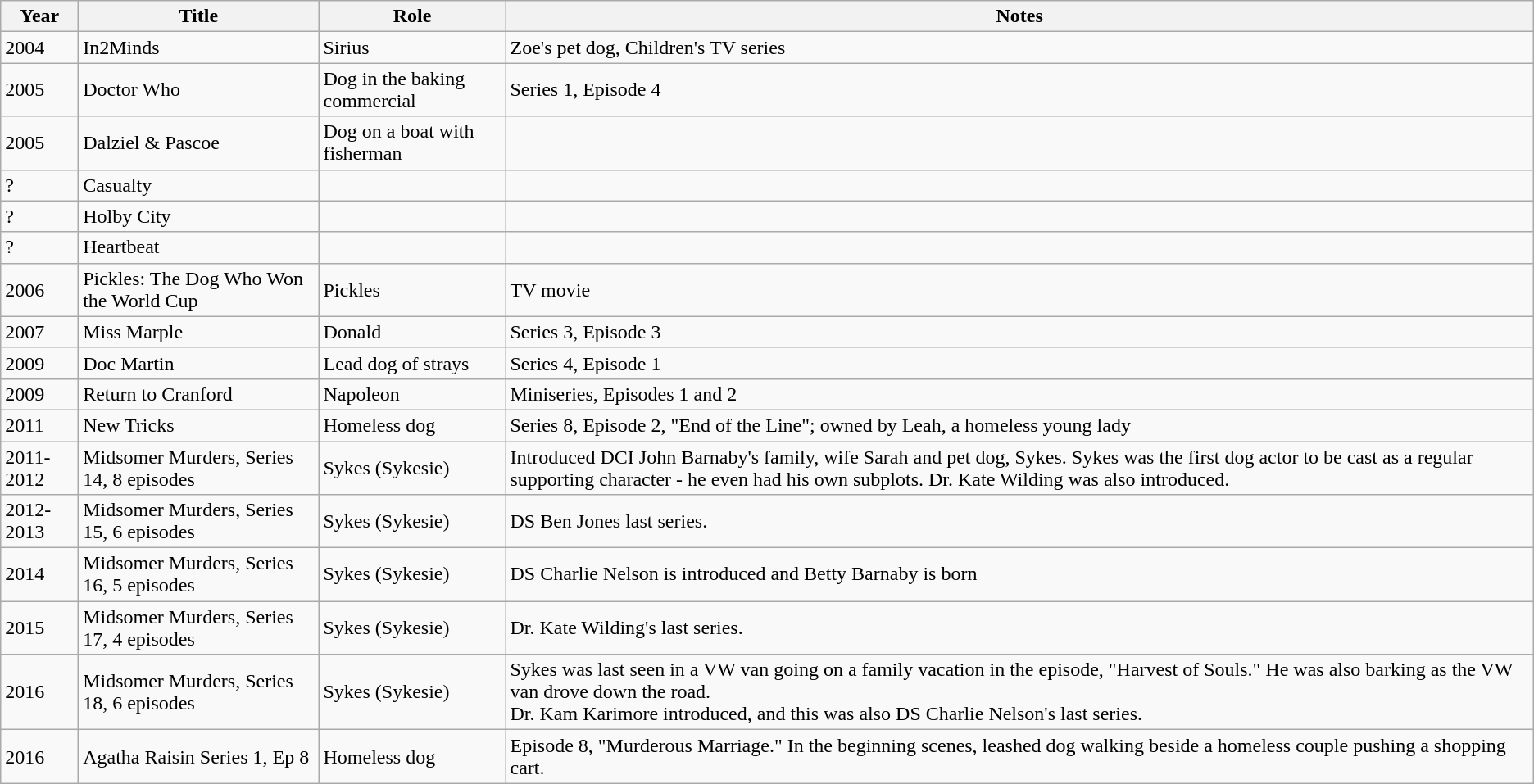<table class="wikitable">
<tr>
<th>Year</th>
<th>Title</th>
<th>Role</th>
<th>Notes</th>
</tr>
<tr>
<td>2004</td>
<td>In2Minds</td>
<td>Sirius</td>
<td>Zoe's pet dog, Children's TV series</td>
</tr>
<tr>
<td>2005</td>
<td>Doctor Who</td>
<td>Dog in the baking commercial</td>
<td>Series 1, Episode 4</td>
</tr>
<tr>
<td>2005</td>
<td>Dalziel & Pascoe</td>
<td>Dog on a boat with fisherman</td>
<td></td>
</tr>
<tr>
<td>?</td>
<td>Casualty</td>
<td></td>
<td></td>
</tr>
<tr>
<td>?</td>
<td>Holby City</td>
<td></td>
<td></td>
</tr>
<tr>
<td>?</td>
<td>Heartbeat</td>
<td></td>
<td></td>
</tr>
<tr>
<td>2006</td>
<td>Pickles:  The Dog Who Won the World Cup</td>
<td>Pickles</td>
<td>TV movie</td>
</tr>
<tr>
<td>2007</td>
<td>Miss Marple</td>
<td>Donald</td>
<td>Series 3, Episode 3</td>
</tr>
<tr>
<td>2009</td>
<td>Doc Martin</td>
<td>Lead dog of strays</td>
<td>Series 4, Episode 1</td>
</tr>
<tr>
<td>2009</td>
<td>Return to Cranford</td>
<td>Napoleon</td>
<td>Miniseries, Episodes 1 and 2</td>
</tr>
<tr>
<td>2011</td>
<td>New Tricks</td>
<td>Homeless dog</td>
<td>Series 8, Episode 2, "End of the Line"; owned by Leah, a homeless young lady</td>
</tr>
<tr>
<td>2011-2012</td>
<td>Midsomer Murders, Series 14, 8 episodes</td>
<td>Sykes (Sykesie)</td>
<td>Introduced DCI John Barnaby's family, wife Sarah and pet dog, Sykes. Sykes was the first dog actor to be cast as a regular supporting character - he even had his own subplots.  Dr. Kate Wilding was also introduced.</td>
</tr>
<tr>
<td>2012-2013</td>
<td>Midsomer Murders, Series 15, 6 episodes</td>
<td>Sykes (Sykesie)</td>
<td>DS Ben Jones last series.</td>
</tr>
<tr>
<td>2014</td>
<td>Midsomer Murders, Series 16, 5 episodes</td>
<td>Sykes (Sykesie)</td>
<td>DS Charlie Nelson is introduced and Betty Barnaby is born</td>
</tr>
<tr>
<td>2015</td>
<td>Midsomer Murders, Series 17, 4 episodes</td>
<td>Sykes (Sykesie)</td>
<td>Dr. Kate Wilding's last series.</td>
</tr>
<tr>
<td>2016</td>
<td>Midsomer Murders, Series 18, 6 episodes</td>
<td>Sykes (Sykesie)</td>
<td>Sykes was last seen in a VW van going on a family vacation in the episode, "Harvest of Souls."  He was also barking as the VW van drove down the road.<br>Dr. Kam Karimore introduced, and this was also DS Charlie Nelson's last series.</td>
</tr>
<tr>
<td>2016</td>
<td>Agatha Raisin Series 1, Ep 8</td>
<td>Homeless dog</td>
<td>Episode 8, "Murderous Marriage."  In the beginning scenes, leashed dog walking beside a homeless couple pushing a shopping cart.</td>
</tr>
</table>
